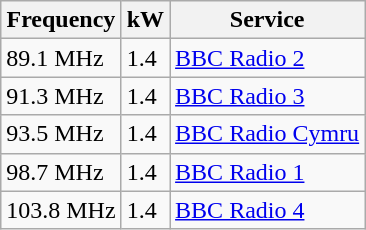<table class="wikitable sortable">
<tr>
<th>Frequency</th>
<th>kW</th>
<th>Service</th>
</tr>
<tr>
<td>89.1 MHz</td>
<td>1.4</td>
<td><a href='#'>BBC Radio 2</a></td>
</tr>
<tr>
<td>91.3 MHz</td>
<td>1.4</td>
<td><a href='#'>BBC Radio 3</a></td>
</tr>
<tr>
<td>93.5 MHz</td>
<td>1.4</td>
<td><a href='#'>BBC Radio Cymru</a></td>
</tr>
<tr>
<td>98.7 MHz</td>
<td>1.4</td>
<td><a href='#'>BBC Radio 1</a></td>
</tr>
<tr>
<td>103.8 MHz</td>
<td>1.4</td>
<td><a href='#'>BBC Radio 4</a></td>
</tr>
</table>
